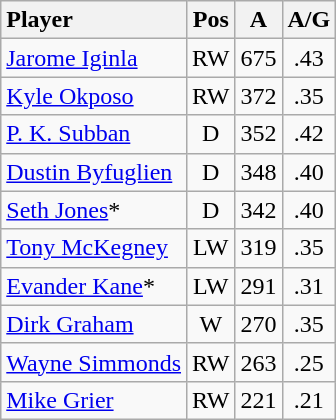<table class="wikitable" style="text-align:center;">
<tr>
<th style="text-align:left;">Player</th>
<th>Pos</th>
<th>A</th>
<th>A/G</th>
</tr>
<tr>
<td style="text-align:left;"><a href='#'>Jarome Iginla</a></td>
<td>RW</td>
<td>675</td>
<td>.43</td>
</tr>
<tr>
<td style="text-align:left;"><a href='#'>Kyle Okposo</a></td>
<td>RW</td>
<td>372</td>
<td>.35</td>
</tr>
<tr>
<td style="text-align:left;"><a href='#'>P. K. Subban</a></td>
<td>D</td>
<td>352</td>
<td>.42</td>
</tr>
<tr>
<td style="text-align:left;"><a href='#'>Dustin Byfuglien</a></td>
<td>D</td>
<td>348</td>
<td>.40</td>
</tr>
<tr>
<td style="text-align:left;"><a href='#'>Seth Jones</a>*</td>
<td>D</td>
<td>342</td>
<td>.40</td>
</tr>
<tr>
<td style="text-align:left;"><a href='#'>Tony McKegney</a></td>
<td>LW</td>
<td>319</td>
<td>.35</td>
</tr>
<tr>
<td style="text-align:left;"><a href='#'>Evander Kane</a>*</td>
<td>LW</td>
<td>291</td>
<td>.31</td>
</tr>
<tr>
<td style="text-align:left;"><a href='#'>Dirk Graham</a></td>
<td>W</td>
<td>270</td>
<td>.35</td>
</tr>
<tr>
<td style="text-align:left;"><a href='#'>Wayne Simmonds</a></td>
<td>RW</td>
<td>263</td>
<td>.25</td>
</tr>
<tr>
<td style="text-align:left;"><a href='#'>Mike Grier</a></td>
<td>RW</td>
<td>221</td>
<td>.21</td>
</tr>
</table>
